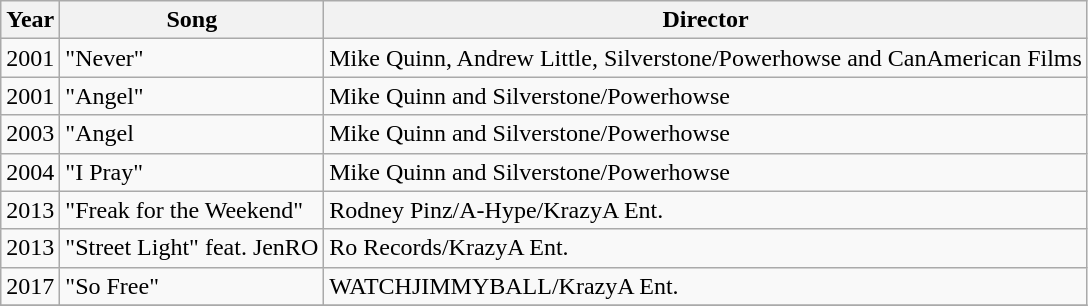<table class="wikitable">
<tr>
<th>Year</th>
<th>Song</th>
<th>Director</th>
</tr>
<tr>
<td align="center">2001</td>
<td>"Never"</td>
<td>Mike Quinn, Andrew Little, Silverstone/Powerhowse and CanAmerican Films</td>
</tr>
<tr>
<td align="center">2001</td>
<td>"Angel"</td>
<td>Mike Quinn and Silverstone/Powerhowse</td>
</tr>
<tr>
<td align="center">2003</td>
<td>"Angel</td>
<td>Mike Quinn and Silverstone/Powerhowse</td>
</tr>
<tr>
<td align="center">2004</td>
<td>"I Pray"</td>
<td>Mike Quinn and Silverstone/Powerhowse</td>
</tr>
<tr>
<td align="center">2013</td>
<td>"Freak for the Weekend"</td>
<td>Rodney Pinz/A-Hype/KrazyA Ent.</td>
</tr>
<tr>
<td align="center">2013</td>
<td>"Street Light" feat. JenRO</td>
<td>Ro Records/KrazyA Ent.</td>
</tr>
<tr>
<td align="center">2017</td>
<td>"So Free"</td>
<td>WATCHJIMMYBALL/KrazyA Ent.</td>
</tr>
<tr>
</tr>
</table>
